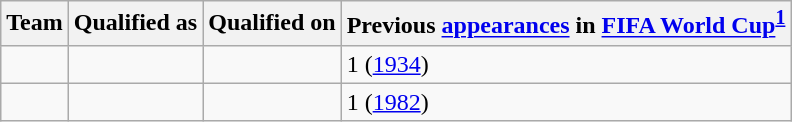<table class="wikitable sortable">
<tr>
<th>Team</th>
<th>Qualified as</th>
<th>Qualified on</th>
<th data-sort-type="number">Previous <a href='#'>appearances</a> in <a href='#'>FIFA World Cup</a><sup><strong><a href='#'>1</a></strong></sup></th>
</tr>
<tr>
<td></td>
<td></td>
<td></td>
<td>1 (<a href='#'>1934</a>)</td>
</tr>
<tr>
<td></td>
<td></td>
<td></td>
<td>1 (<a href='#'>1982</a>)</td>
</tr>
</table>
